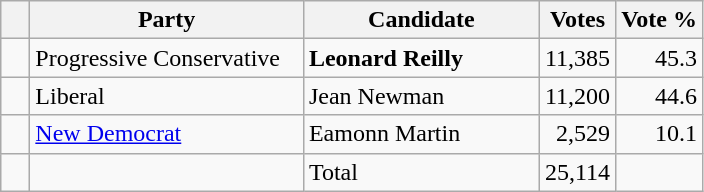<table class="wikitable">
<tr>
<th></th>
<th scope="col" width="175">Party</th>
<th scope="col" width="150">Candidate</th>
<th>Votes</th>
<th>Vote %</th>
</tr>
<tr>
<td>   </td>
<td>Progressive Conservative</td>
<td><strong>Leonard Reilly</strong></td>
<td align=right>11,385</td>
<td align=right>45.3</td>
</tr>
<tr |>
<td>   </td>
<td>Liberal</td>
<td>Jean Newman</td>
<td align=right>11,200</td>
<td align=right>44.6</td>
</tr>
<tr |>
<td>   </td>
<td><a href='#'>New Democrat</a></td>
<td>Eamonn Martin</td>
<td align=right>2,529</td>
<td align=right>10.1</td>
</tr>
<tr |>
<td></td>
<td></td>
<td>Total</td>
<td align=right>25,114</td>
<td></td>
</tr>
</table>
